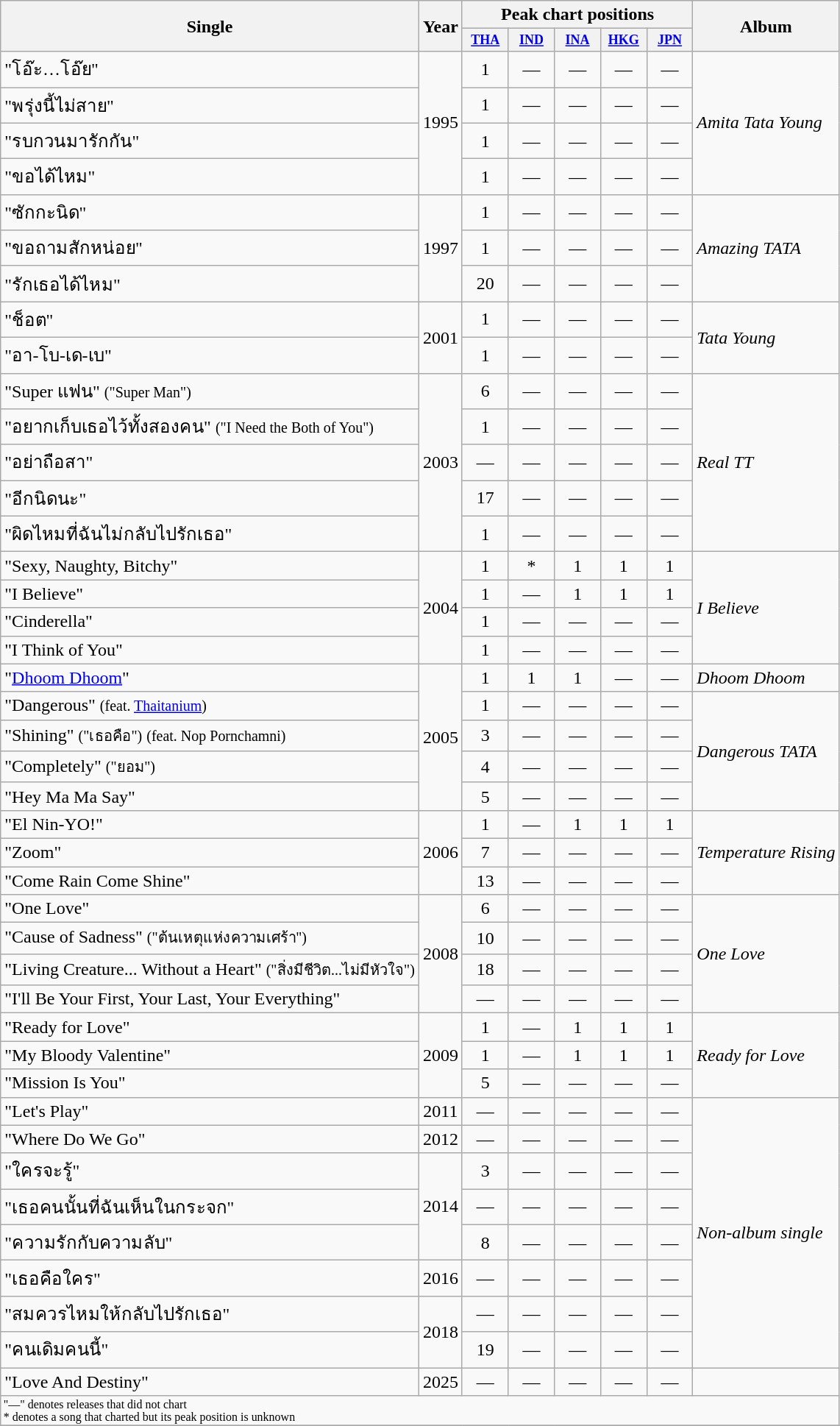<table class="wikitable">
<tr>
<th rowspan="2" align="center">Single</th>
<th rowspan="2" align="center">Year</th>
<th colspan="5" align="center">Peak chart positions</th>
<th rowspan="2" align="center">Album</th>
</tr>
<tr>
<th style="width:3em;font-size:75%;"><a href='#'>THA</a><br></th>
<th style="width:3em;font-size:75%;"><a href='#'>IND</a><br></th>
<th style="width:3em;font-size:75%;"><a href='#'>INA</a><br></th>
<th style="width:3em;font-size:75%;"><a href='#'>HKG</a><br></th>
<th style="width:3em;font-size:75%;"><a href='#'>JPN</a><br></th>
</tr>
<tr>
<td>"โอ๊ะ…โอ๊ย"</td>
<td rowspan="4" align="center">1995</td>
<td align="center">1</td>
<td align="center">—</td>
<td align="center">—</td>
<td align="center">—</td>
<td align="center">—</td>
<td rowspan="4"><em>Amita Tata Young</em></td>
</tr>
<tr>
<td>"พรุ่งนี้ไม่สาย"</td>
<td align="center">1</td>
<td align="center">—</td>
<td align="center">—</td>
<td align="center">—</td>
<td align="center">—</td>
</tr>
<tr>
<td>"รบกวนมารักกัน"</td>
<td align="center">1</td>
<td align="center">—</td>
<td align="center">—</td>
<td align="center">—</td>
<td align="center">—</td>
</tr>
<tr>
<td>"ขอได้ไหม"</td>
<td align="center">1</td>
<td align="center">—</td>
<td align="center">—</td>
<td align="center">—</td>
<td align="center">—</td>
</tr>
<tr>
<td>"ซักกะนิด"</td>
<td rowspan="3" align="center">1997</td>
<td align="center">1</td>
<td align="center">—</td>
<td align="center">—</td>
<td align="center">—</td>
<td align="center">—</td>
<td rowspan="3"><em>Amazing TATA</em></td>
</tr>
<tr>
<td>"ขอถามสักหน่อย"</td>
<td align="center">1</td>
<td align="center">—</td>
<td align="center">—</td>
<td align="center">—</td>
<td align="center">—</td>
</tr>
<tr>
<td>"รักเธอได้ไหม"</td>
<td align="center">20</td>
<td align="center">—</td>
<td align="center">—</td>
<td align="center">—</td>
<td align="center">—</td>
</tr>
<tr>
<td>"ช็อต"</td>
<td rowspan="2" align="center">2001</td>
<td align="center">1</td>
<td align="center">—</td>
<td align="center">—</td>
<td align="center">—</td>
<td align="center">—</td>
<td rowspan="2"><em>Tata Young</em></td>
</tr>
<tr>
<td>"อา-โบ-เด-เบ"</td>
<td align="center">1</td>
<td align="center">—</td>
<td align="center">—</td>
<td align="center">—</td>
<td align="center">—</td>
</tr>
<tr>
<td>"Super แฟน" <small>("Super Man")</small></td>
<td rowspan="5" align="center">2003</td>
<td align="center">6</td>
<td align="center">—</td>
<td align="center">—</td>
<td align="center">—</td>
<td align="center">—</td>
<td rowspan="5"><em>Real TT</em></td>
</tr>
<tr>
<td>"อยากเก็บเธอไว้ทั้งสองคน" <small>("I Need the Both of You")</small></td>
<td align="center">1</td>
<td align="center">—</td>
<td align="center">—</td>
<td align="center">—</td>
<td align="center">—</td>
</tr>
<tr>
<td>"อย่าถือสา"</td>
<td align="center">—</td>
<td align="center">—</td>
<td align="center">—</td>
<td align="center">—</td>
<td align="center">—</td>
</tr>
<tr>
<td>"อีกนิดนะ"</td>
<td align="center">17</td>
<td align="center">—</td>
<td align="center">—</td>
<td align="center">—</td>
<td align="center">—</td>
</tr>
<tr>
<td>"ผิดไหมที่ฉันไม่กลับไปรักเธอ"</td>
<td align="center">1</td>
<td align="center">—</td>
<td align="center">—</td>
<td align="center">—</td>
<td align="center">—</td>
</tr>
<tr>
<td>"Sexy, Naughty, Bitchy"</td>
<td rowspan="4" align="center">2004</td>
<td align="center">1</td>
<td align="center">*</td>
<td align="center">1</td>
<td align="center">1</td>
<td align="center">1</td>
<td rowspan="4"><em>I Believe</em></td>
</tr>
<tr>
<td>"I Believe"</td>
<td align="center">1</td>
<td align="center">—</td>
<td align="center">1</td>
<td align="center">1</td>
<td align="center">1</td>
</tr>
<tr>
<td>"Cinderella"</td>
<td align="center">1</td>
<td align="center">—</td>
<td align="center">—</td>
<td align="center">—</td>
<td align="center">—</td>
</tr>
<tr>
<td>"I Think of You"</td>
<td align="center">1</td>
<td align="center">—</td>
<td align="center">—</td>
<td align="center">—</td>
<td align="center">—</td>
</tr>
<tr>
<td>"<a href='#'>Dhoom Dhoom</a>"</td>
<td rowspan="5" align="center">2005</td>
<td align="center">1</td>
<td align="center">1</td>
<td align="center">1</td>
<td align="center">—</td>
<td align="center">—</td>
<td><em>Dhoom Dhoom</em></td>
</tr>
<tr>
<td>"Dangerous" <small>(feat. <a href='#'>Thaitanium</a>)</small></td>
<td align="center">1</td>
<td align="center">—</td>
<td align="center">—</td>
<td align="center">—</td>
<td align="center">—</td>
<td rowspan="4"><em>Dangerous TATA</em></td>
</tr>
<tr>
<td>"Shining" <small>("เธอคือ")</small> <small>(feat. Nop Pornchamni)</small></td>
<td align="center">3</td>
<td align="center">—</td>
<td align="center">—</td>
<td align="center">—</td>
<td align="center">—</td>
</tr>
<tr>
<td>"Completely" <small>("ยอม")</small></td>
<td align="center">4</td>
<td align="center">—</td>
<td align="center">—</td>
<td align="center">—</td>
<td align="center">—</td>
</tr>
<tr>
<td>"Hey Ma Ma Say"</td>
<td align="center">5</td>
<td align="center">—</td>
<td align="center">—</td>
<td align="center">—</td>
<td align="center">—</td>
</tr>
<tr>
<td>"El Nin-YO!"</td>
<td rowspan="3" align="center">2006</td>
<td align="center">1</td>
<td align="center">—</td>
<td align="center">1</td>
<td align="center">1</td>
<td align="center">1</td>
<td rowspan="3"><em>Temperature Rising</em></td>
</tr>
<tr>
<td>"Zoom"</td>
<td align="center">7</td>
<td align="center">—</td>
<td align="center">—</td>
<td align="center">—</td>
<td align="center">—</td>
</tr>
<tr>
<td>"Come Rain Come Shine"</td>
<td align="center">13</td>
<td align="center">—</td>
<td align="center">—</td>
<td align="center">—</td>
<td align="center">—</td>
</tr>
<tr>
<td>"One Love"</td>
<td rowspan="4" align="center">2008</td>
<td align="center">6</td>
<td align="center">—</td>
<td align="center">—</td>
<td align="center">—</td>
<td align="center">—</td>
<td rowspan="4"><em>One Love</em></td>
</tr>
<tr>
<td>"Cause of Sadness" <small>("ต้นเหตุแห่งความเศร้า")</small></td>
<td align="center">10</td>
<td align="center">—</td>
<td align="center">—</td>
<td align="center">—</td>
<td align="center">—</td>
</tr>
<tr>
<td>"Living Creature... Without a Heart" <small>("สิ่งมีชีวิต...ไม่มีหัวใจ")</small></td>
<td align="center">18</td>
<td align="center">—</td>
<td align="center">—</td>
<td align="center">—</td>
<td align="center">—</td>
</tr>
<tr>
<td>"I'll Be Your First, Your Last, Your Everything"</td>
<td align="center">—</td>
<td align="center">—</td>
<td align="center">—</td>
<td align="center">—</td>
<td align="center">—</td>
</tr>
<tr>
<td>"Ready for Love"</td>
<td rowspan="3" align="center">2009</td>
<td align="center">1</td>
<td align="center">—</td>
<td align="center">1</td>
<td align="center">1</td>
<td align="center">1</td>
<td rowspan="3"><em>Ready for Love</em></td>
</tr>
<tr>
<td>"My Bloody Valentine"</td>
<td align="center">1</td>
<td align="center">—</td>
<td align="center">1</td>
<td align="center">1</td>
<td align="center">1</td>
</tr>
<tr>
<td>"Mission Is You"</td>
<td align="center">5</td>
<td align="center">—</td>
<td align="center">—</td>
<td align="center">—</td>
<td align="center">—</td>
</tr>
<tr>
<td>"Let's Play"</td>
<td align="center">2011</td>
<td align="center">—</td>
<td align="center">—</td>
<td align="center">—</td>
<td align="center">—</td>
<td align="center">—</td>
<td rowspan="8"><em>Non-album single</em></td>
</tr>
<tr>
<td>"Where Do We Go"</td>
<td align="center">2012</td>
<td align="center">—</td>
<td align="center">—</td>
<td align="center">—</td>
<td align="center">—</td>
<td align="center">—</td>
</tr>
<tr>
<td>"ใครจะรู้"</td>
<td rowspan="3" align="center">2014</td>
<td align="center">3</td>
<td align="center">—</td>
<td align="center">—</td>
<td align="center">—</td>
<td align="center">—</td>
</tr>
<tr>
<td>"เธอคนนั้นที่ฉันเห็นในกระจก"</td>
<td align="center">—</td>
<td align="center">—</td>
<td align="center">—</td>
<td align="center">—</td>
<td align="center">—</td>
</tr>
<tr>
<td>"ความรักกับความลับ"</td>
<td align="center">8</td>
<td align="center">—</td>
<td align="center">—</td>
<td align="center">—</td>
<td align="center">—</td>
</tr>
<tr>
<td>"เธอคือใคร"</td>
<td align="center">2016</td>
<td align="center">—</td>
<td align="center">—</td>
<td align="center">—</td>
<td align="center">—</td>
<td align="center">—</td>
</tr>
<tr>
<td>"สมควรไหมให้กลับไปรักเธอ"</td>
<td rowspan="2" align="center">2018</td>
<td align="center">—</td>
<td align="center">—</td>
<td align="center">—</td>
<td align="center">—</td>
<td align="center">—</td>
</tr>
<tr>
<td>"คนเดิมคนนี้"</td>
<td align="center">19</td>
<td align="center">—</td>
<td align="center">—</td>
<td align="center">—</td>
<td align="center">—</td>
</tr>
<tr>
<td>"Love And Destiny"</td>
<td align="center">2025</td>
<td align="center">—</td>
<td align="center">—</td>
<td align="center">—</td>
<td align="center">—</td>
<td align="center">—</td>
</tr>
<tr>
<td colspan="8" style="font-size:8pt">"—" denotes releases that did not chart<br>* denotes a song that charted but its peak position is unknown</td>
</tr>
<tr>
</tr>
</table>
